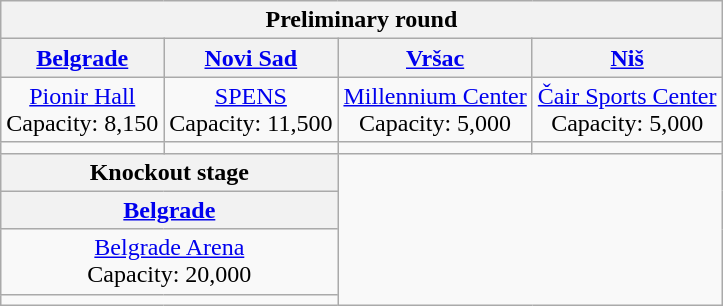<table class="wikitable" style="text-align:center;">
<tr>
<th colspan=4>Preliminary round</th>
</tr>
<tr>
<th><a href='#'>Belgrade</a></th>
<th><a href='#'>Novi Sad</a></th>
<th><a href='#'>Vršac</a></th>
<th><a href='#'>Niš</a></th>
</tr>
<tr>
<td><a href='#'>Pionir Hall</a><br>Capacity: 8,150</td>
<td><a href='#'>SPENS</a><br>Capacity: 11,500</td>
<td><a href='#'>Millennium Center</a><br>Capacity: 5,000</td>
<td><a href='#'>Čair Sports Center</a><br>Capacity: 5,000</td>
</tr>
<tr>
<td></td>
<td></td>
<td></td>
<td></td>
</tr>
<tr>
<th colspan=2>Knockout stage</th>
<td colspan=2 rowspan=4></td>
</tr>
<tr>
<th colspan=2><a href='#'>Belgrade</a></th>
</tr>
<tr>
<td colspan=2><a href='#'>Belgrade Arena</a><br>Capacity: 20,000</td>
</tr>
<tr>
<td colspan=2></td>
</tr>
</table>
